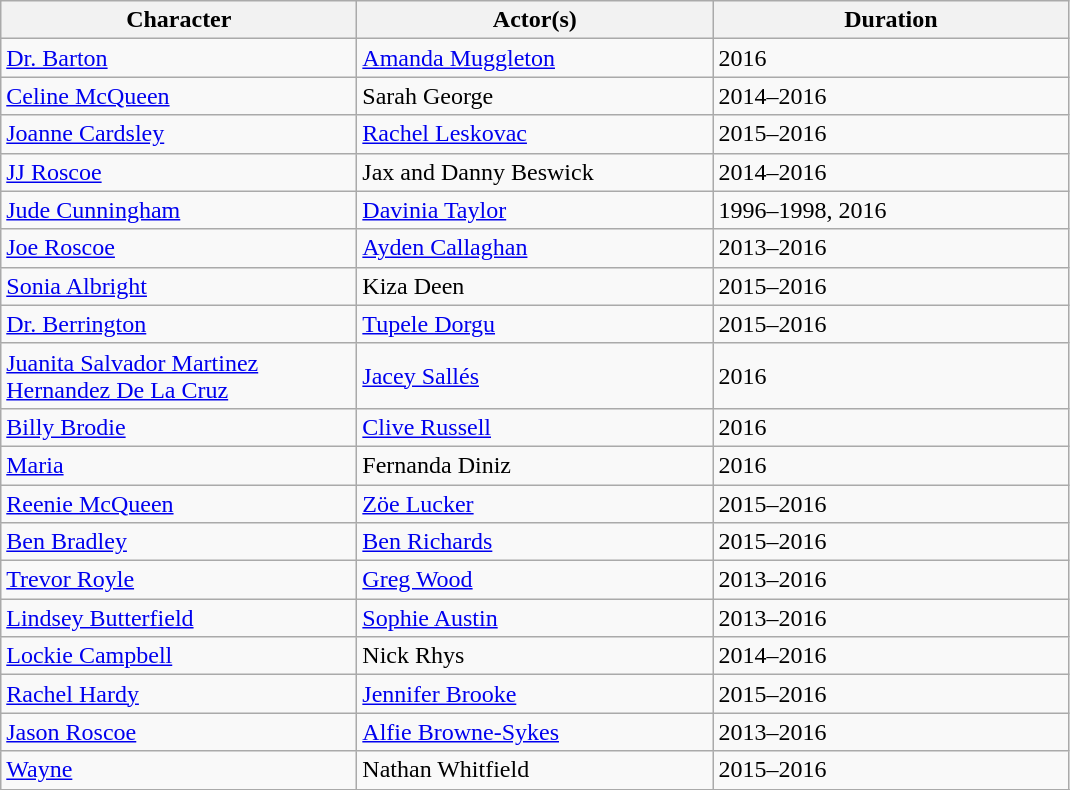<table class="wikitable sortable sticky-header">
<tr>
<th scope="col" style="width:230px;">Character</th>
<th scope="col" style="width:230px;">Actor(s)</th>
<th scope="col" style="width:230px;">Duration</th>
</tr>
<tr>
<td><a href='#'>Dr. Barton</a></td>
<td><a href='#'>Amanda Muggleton</a></td>
<td>2016</td>
</tr>
<tr>
<td><a href='#'>Celine McQueen</a></td>
<td>Sarah George</td>
<td>2014–2016</td>
</tr>
<tr>
<td><a href='#'>Joanne Cardsley</a></td>
<td><a href='#'>Rachel Leskovac</a></td>
<td>2015–2016</td>
</tr>
<tr>
<td><a href='#'>JJ Roscoe</a></td>
<td>Jax and Danny Beswick</td>
<td>2014–2016</td>
</tr>
<tr>
<td><a href='#'>Jude Cunningham</a></td>
<td><a href='#'>Davinia Taylor</a></td>
<td>1996–1998, 2016</td>
</tr>
<tr>
<td><a href='#'>Joe Roscoe</a></td>
<td><a href='#'>Ayden Callaghan</a></td>
<td>2013–2016</td>
</tr>
<tr>
<td><a href='#'>Sonia Albright</a></td>
<td>Kiza Deen</td>
<td>2015–2016</td>
</tr>
<tr>
<td><a href='#'>Dr. Berrington</a></td>
<td><a href='#'>Tupele Dorgu</a></td>
<td>2015–2016</td>
</tr>
<tr>
<td><a href='#'>Juanita Salvador Martinez Hernandez De La Cruz</a></td>
<td><a href='#'>Jacey Sallés</a></td>
<td>2016</td>
</tr>
<tr>
<td><a href='#'>Billy Brodie</a></td>
<td><a href='#'>Clive Russell</a></td>
<td>2016</td>
</tr>
<tr>
<td><a href='#'>Maria</a></td>
<td>Fernanda Diniz</td>
<td>2016</td>
</tr>
<tr>
<td><a href='#'>Reenie McQueen</a></td>
<td><a href='#'>Zöe Lucker</a></td>
<td>2015–2016</td>
</tr>
<tr>
<td><a href='#'>Ben Bradley</a></td>
<td><a href='#'>Ben Richards</a></td>
<td>2015–2016</td>
</tr>
<tr>
<td><a href='#'>Trevor Royle</a></td>
<td><a href='#'>Greg Wood</a></td>
<td>2013–2016</td>
</tr>
<tr>
<td><a href='#'>Lindsey Butterfield</a></td>
<td><a href='#'>Sophie Austin</a></td>
<td>2013–2016</td>
</tr>
<tr>
<td><a href='#'>Lockie Campbell</a></td>
<td>Nick Rhys</td>
<td>2014–2016</td>
</tr>
<tr>
<td><a href='#'>Rachel Hardy</a></td>
<td><a href='#'>Jennifer Brooke</a></td>
<td>2015–2016</td>
</tr>
<tr>
<td><a href='#'>Jason Roscoe</a></td>
<td><a href='#'>Alfie Browne-Sykes</a></td>
<td>2013–2016</td>
</tr>
<tr>
<td><a href='#'>Wayne</a></td>
<td>Nathan Whitfield</td>
<td>2015–2016</td>
</tr>
<tr>
</tr>
</table>
